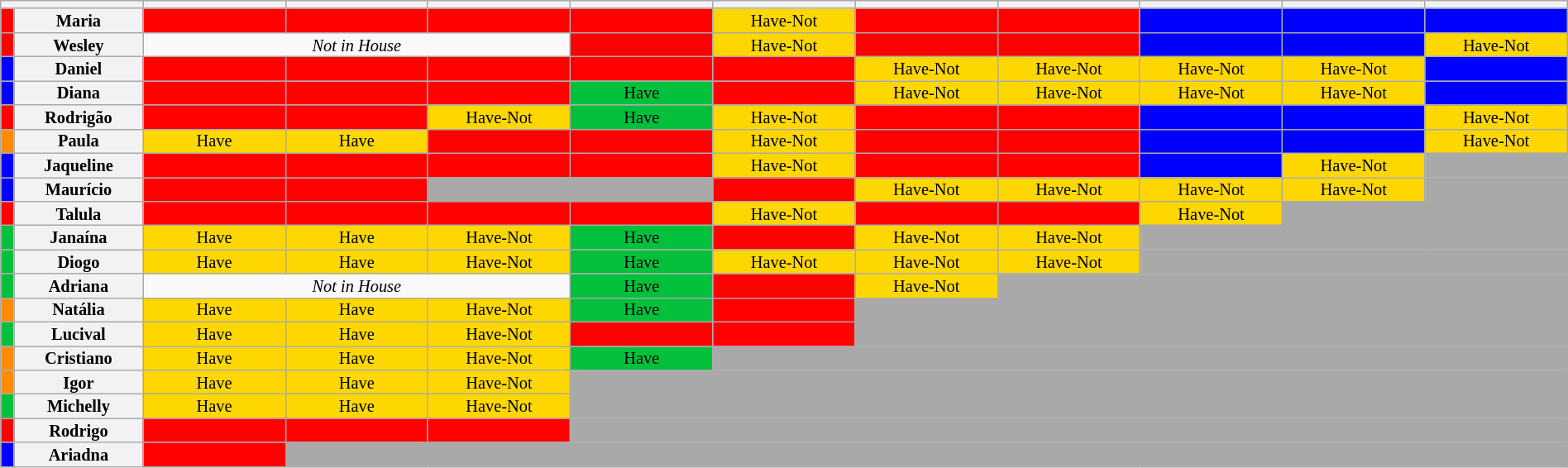<table class="wikitable" style="width:100%; text-align:center; font-size:85%; line-height:13px;">
<tr>
<th width=6.5% colspan=2></th>
<th width=6.5%></th>
<th width=6.5%></th>
<th width=6.5%></th>
<th width=6.5%></th>
<th width=6.5%></th>
<th width=6.5%></th>
<th width=6.5%></th>
<th width=6.5%></th>
<th width=6.5%></th>
<th width=6.5%></th>
</tr>
<tr>
<td bgcolor="FF0000"></td>
<th>Maria</th>
<td bgcolor="FF0000"></td>
<td bgcolor="FF0000"></td>
<td bgcolor="FF0000"></td>
<td bgcolor="FF0000"></td>
<td bgcolor=gold>Have-Not</td>
<td bgcolor="FF0000"></td>
<td bgcolor="FF0000"></td>
<td bgcolor="0000FF"></td>
<td bgcolor="0000FF"></td>
<td bgcolor="0000FF"></td>
</tr>
<tr>
<td bgcolor="FF0000"></td>
<th>Wesley</th>
<td colspan=3><em>Not in House</em></td>
<td bgcolor="FF0000"></td>
<td bgcolor=gold>Have-Not</td>
<td bgcolor="FF0000"></td>
<td bgcolor="FF0000"></td>
<td bgcolor="0000FF"></td>
<td bgcolor="0000FF"></td>
<td bgcolor=gold>Have-Not</td>
</tr>
<tr>
<td bgcolor="0000FF"></td>
<th>Daniel</th>
<td bgcolor="FF0000"></td>
<td bgcolor="FF0000"></td>
<td bgcolor="FF0000"></td>
<td bgcolor="FF0000"></td>
<td bgcolor="FF0000"></td>
<td bgcolor=gold>Have-Not</td>
<td bgcolor=gold>Have-Not</td>
<td bgcolor=gold>Have-Not</td>
<td bgcolor=gold>Have-Not</td>
<td bgcolor="0000FF"></td>
</tr>
<tr>
<td bgcolor="0000FF"></td>
<th>Diana</th>
<td bgcolor="FF0000"></td>
<td bgcolor="FF0000"></td>
<td bgcolor="FF0000"></td>
<td bgcolor="03C03C">Have</td>
<td bgcolor="FF0000"></td>
<td bgcolor=gold>Have-Not</td>
<td bgcolor=gold>Have-Not</td>
<td bgcolor=gold>Have-Not</td>
<td bgcolor=gold>Have-Not</td>
<td bgcolor="0000FF"></td>
</tr>
<tr>
<td bgcolor="FF0000"></td>
<th>Rodrigão</th>
<td bgcolor="FF0000"></td>
<td bgcolor="FF0000"></td>
<td bgcolor=gold>Have-Not</td>
<td bgcolor="03C03C">Have</td>
<td bgcolor=gold>Have-Not</td>
<td bgcolor="FF0000"></td>
<td bgcolor="FF0000"></td>
<td bgcolor="0000FF"></td>
<td bgcolor="0000FF"></td>
<td bgcolor=gold>Have-Not</td>
</tr>
<tr>
<td bgcolor="FF8C00"></td>
<th>Paula</th>
<td bgcolor=gold>Have</td>
<td bgcolor=gold>Have</td>
<td bgcolor="FF0000"></td>
<td bgcolor="FF0000"></td>
<td bgcolor=gold>Have-Not</td>
<td bgcolor="FF0000"></td>
<td bgcolor="FF0000"></td>
<td bgcolor="0000FF"></td>
<td bgcolor="0000FF"></td>
<td bgcolor=gold>Have-Not</td>
</tr>
<tr>
<td bgcolor="0000FF"></td>
<th>Jaqueline</th>
<td bgcolor="FF0000"></td>
<td bgcolor="FF0000"></td>
<td bgcolor="FF0000"></td>
<td bgcolor="FF0000"></td>
<td bgcolor=gold>Have-Not</td>
<td bgcolor="FF0000"></td>
<td bgcolor="FF0000"></td>
<td bgcolor="0000FF"></td>
<td bgcolor=gold>Have-Not</td>
<td bgcolor="A9A9A9" colspan=1></td>
</tr>
<tr>
<td bgcolor="0000FF"></td>
<th>Maurício</th>
<td bgcolor="FF0000"></td>
<td bgcolor="FF0000"></td>
<td bgcolor="A9A9A9" colspan=2></td>
<td bgcolor="FF0000"></td>
<td bgcolor=gold>Have-Not</td>
<td bgcolor=gold>Have-Not</td>
<td bgcolor=gold>Have-Not</td>
<td bgcolor=gold>Have-Not</td>
<td bgcolor="A9A9A9" colspan=1></td>
</tr>
<tr>
<td bgcolor="FF0000"></td>
<th>Talula</th>
<td bgcolor="FF0000"></td>
<td bgcolor="FF0000"></td>
<td bgcolor="FF0000"></td>
<td bgcolor="FF0000"></td>
<td bgcolor=gold>Have-Not</td>
<td bgcolor="FF0000"></td>
<td bgcolor="FF0000"></td>
<td bgcolor=gold>Have-Not</td>
<td bgcolor="A9A9A9" colspan=2></td>
</tr>
<tr>
<td bgcolor="03C03C"></td>
<th>Janaína</th>
<td bgcolor=gold>Have</td>
<td bgcolor=gold>Have</td>
<td bgcolor=gold>Have-Not</td>
<td bgcolor="03C03C">Have</td>
<td bgcolor="FF0000"></td>
<td bgcolor=gold>Have-Not</td>
<td bgcolor=gold>Have-Not</td>
<td bgcolor="A9A9A9" colspan=3></td>
</tr>
<tr>
<td bgcolor="03C03C"></td>
<th>Diogo</th>
<td bgcolor=gold>Have</td>
<td bgcolor=gold>Have</td>
<td bgcolor=gold>Have-Not</td>
<td bgcolor="03C03C">Have</td>
<td bgcolor=gold>Have-Not</td>
<td bgcolor=gold>Have-Not</td>
<td bgcolor=gold>Have-Not</td>
<td bgcolor="A9A9A9" colspan=3></td>
</tr>
<tr>
<td bgcolor="03C03C"></td>
<th>Adriana</th>
<td colspan=3><em>Not in House</em></td>
<td bgcolor="03C03C">Have</td>
<td bgcolor="FF0000"></td>
<td bgcolor=gold>Have-Not</td>
<td bgcolor="A9A9A9" colspan=4></td>
</tr>
<tr>
<td bgcolor="FF8C00"></td>
<th>Natália</th>
<td bgcolor=gold>Have</td>
<td bgcolor=gold>Have</td>
<td bgcolor=gold>Have-Not</td>
<td bgcolor="03C03C">Have</td>
<td bgcolor="FF0000"></td>
<td bgcolor="A9A9A9" colspan=5></td>
</tr>
<tr>
<td bgcolor="03C03C"></td>
<th>Lucival</th>
<td bgcolor=gold>Have</td>
<td bgcolor=gold>Have</td>
<td bgcolor=gold>Have-Not</td>
<td bgcolor="FF0000"></td>
<td bgcolor="FF0000"></td>
<td bgcolor="A9A9A9" colspan=5></td>
</tr>
<tr>
<td bgcolor="FF8C00"></td>
<th>Cristiano</th>
<td bgcolor=gold>Have</td>
<td bgcolor=gold>Have</td>
<td bgcolor=gold>Have-Not</td>
<td bgcolor="03C03C">Have</td>
<td bgcolor="A9A9A9" colspan=6></td>
</tr>
<tr>
<td bgcolor="FF8C00"></td>
<th>Igor</th>
<td bgcolor=gold>Have</td>
<td bgcolor=gold>Have</td>
<td bgcolor=gold>Have-Not</td>
<td bgcolor="A9A9A9" colspan=7></td>
</tr>
<tr>
<td bgcolor="03C03C"></td>
<th>Michelly</th>
<td bgcolor=gold>Have</td>
<td bgcolor=gold>Have</td>
<td bgcolor=gold>Have-Not</td>
<td bgcolor="A9A9A9" colspan=7></td>
</tr>
<tr>
<td bgcolor="FF0000"></td>
<th>Rodrigo</th>
<td bgcolor="FF0000"></td>
<td bgcolor="FF0000"></td>
<td bgcolor="FF0000"></td>
<td bgcolor="A9A9A9" colspan=7></td>
</tr>
<tr>
<td bgcolor="0000FF"></td>
<th>Ariadna</th>
<td bgcolor="FF0000"></td>
<td bgcolor="A9A9A9" colspan=9></td>
</tr>
</table>
